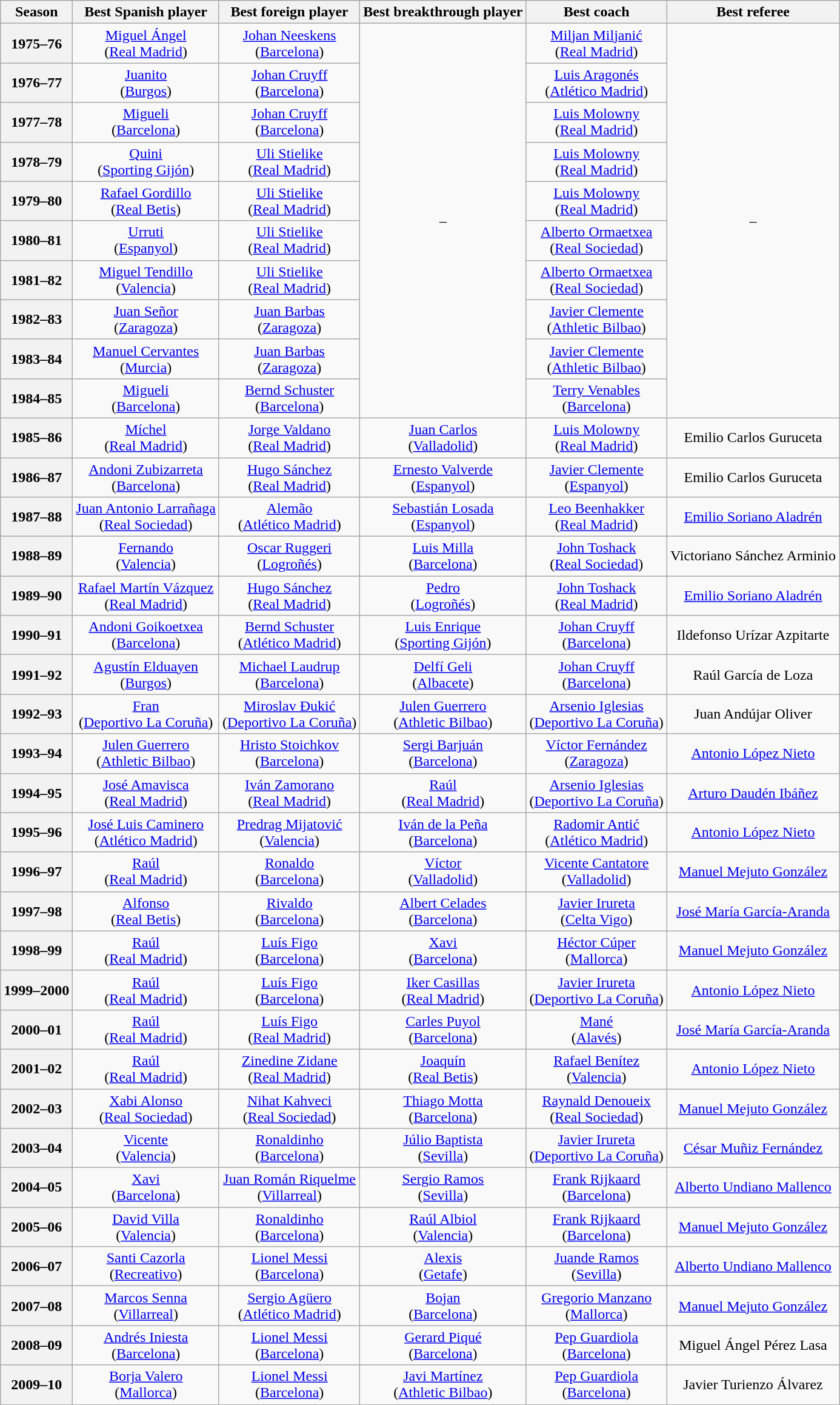<table class="wikitable sortable" style="text-align=left">
<tr>
<th>Season</th>
<th>Best Spanish player</th>
<th>Best foreign player</th>
<th>Best breakthrough player</th>
<th>Best coach</th>
<th>Best referee</th>
</tr>
<tr>
<th style="text-align:center;">1975–76</th>
<td align="center"><a href='#'>Miguel Ángel</a><br>(<a href='#'>Real Madrid</a>)</td>
<td align="center"> <a href='#'>Johan Neeskens</a><br>(<a href='#'>Barcelona</a>)</td>
<td rowspan="10" align="center">–</td>
<td align="center"> <a href='#'>Miljan Miljanić</a> <br>(<a href='#'>Real Madrid</a>)</td>
<td rowspan="10" align="center">–</td>
</tr>
<tr>
<th style="text-align:center;">1976–77</th>
<td align="center"><a href='#'>Juanito</a><br>(<a href='#'>Burgos</a>)</td>
<td align="center"> <a href='#'>Johan Cruyff</a><br>(<a href='#'>Barcelona</a>)</td>
<td align="center"> <a href='#'>Luis Aragonés</a><br>(<a href='#'>Atlético Madrid</a>)</td>
</tr>
<tr>
<th style="text-align:center;">1977–78</th>
<td align="center"><a href='#'>Migueli</a><br>(<a href='#'>Barcelona</a>)</td>
<td align="center"> <a href='#'>Johan Cruyff</a><br>(<a href='#'>Barcelona</a>)</td>
<td align="center"> <a href='#'>Luis Molowny</a><br>(<a href='#'>Real Madrid</a>)</td>
</tr>
<tr>
<th style="text-align:center;">1978–79</th>
<td align="center"><a href='#'>Quini</a><br>(<a href='#'>Sporting Gijón</a>)</td>
<td align="center"> <a href='#'>Uli Stielike</a><br>(<a href='#'>Real Madrid</a>)</td>
<td align="center"> <a href='#'>Luis Molowny</a><br>(<a href='#'>Real Madrid</a>)</td>
</tr>
<tr>
<th style="text-align:center;">1979–80</th>
<td align="center"><a href='#'>Rafael Gordillo</a><br>(<a href='#'>Real Betis</a>)</td>
<td align="center"> <a href='#'>Uli Stielike</a><br>(<a href='#'>Real Madrid</a>)</td>
<td align="center"> <a href='#'>Luis Molowny</a><br>(<a href='#'>Real Madrid</a>)</td>
</tr>
<tr>
<th style="text-align:center;">1980–81</th>
<td align="center"><a href='#'>Urruti</a><br>(<a href='#'>Espanyol</a>)</td>
<td align="center"> <a href='#'>Uli Stielike</a><br>(<a href='#'>Real Madrid</a>)</td>
<td align="center"> <a href='#'>Alberto Ormaetxea</a><br>(<a href='#'>Real Sociedad</a>)</td>
</tr>
<tr>
<th style="text-align:center;">1981–82</th>
<td align="center"><a href='#'>Miguel Tendillo</a><br>(<a href='#'>Valencia</a>)</td>
<td align="center"> <a href='#'>Uli Stielike</a><br>(<a href='#'>Real Madrid</a>)</td>
<td align="center"> <a href='#'>Alberto Ormaetxea</a><br>(<a href='#'>Real Sociedad</a>)</td>
</tr>
<tr>
<th style="text-align:center;">1982–83</th>
<td align="center"><a href='#'>Juan Señor</a><br>(<a href='#'>Zaragoza</a>)</td>
<td align="center"> <a href='#'>Juan Barbas</a><br>(<a href='#'>Zaragoza</a>)</td>
<td align="center"> <a href='#'>Javier Clemente</a><br>(<a href='#'>Athletic Bilbao</a>)</td>
</tr>
<tr>
<th style="text-align:center;">1983–84</th>
<td align="center"><a href='#'>Manuel Cervantes</a><br>(<a href='#'>Murcia</a>)</td>
<td align="center"> <a href='#'>Juan Barbas</a><br>(<a href='#'>Zaragoza</a>)</td>
<td align="center"> <a href='#'>Javier Clemente</a><br>(<a href='#'>Athletic Bilbao</a>)</td>
</tr>
<tr>
<th style="text-align:center;">1984–85</th>
<td align="center"><a href='#'>Migueli</a><br>(<a href='#'>Barcelona</a>)</td>
<td align="center"> <a href='#'>Bernd Schuster</a><br>(<a href='#'>Barcelona</a>)</td>
<td align="center"> <a href='#'>Terry Venables</a><br>(<a href='#'>Barcelona</a>)</td>
</tr>
<tr>
<th style="text-align:center;">1985–86</th>
<td align="center"><a href='#'>Míchel</a><br>(<a href='#'>Real Madrid</a>)</td>
<td align="center"> <a href='#'>Jorge Valdano</a><br>(<a href='#'>Real Madrid</a>)</td>
<td align="center"> <a href='#'>Juan Carlos</a><br>(<a href='#'>Valladolid</a>)</td>
<td align="center"> <a href='#'>Luis Molowny</a><br>(<a href='#'>Real Madrid</a>)</td>
<td align="center">Emilio Carlos Guruceta</td>
</tr>
<tr>
<th style="text-align:center;">1986–87</th>
<td align="center"><a href='#'>Andoni Zubizarreta</a><br>(<a href='#'>Barcelona</a>)</td>
<td align="center"> <a href='#'>Hugo Sánchez</a><br>(<a href='#'>Real Madrid</a>)</td>
<td align="center"> <a href='#'>Ernesto Valverde</a><br>(<a href='#'>Espanyol</a>)</td>
<td align="center"> <a href='#'>Javier Clemente</a><br>(<a href='#'>Espanyol</a>)</td>
<td align="center">Emilio Carlos Guruceta</td>
</tr>
<tr>
<th style="text-align:center;">1987–88</th>
<td align="center"><a href='#'>Juan Antonio Larrañaga</a><br>(<a href='#'>Real Sociedad</a>)</td>
<td align="center"> <a href='#'>Alemão</a><br>(<a href='#'>Atlético Madrid</a>)</td>
<td align="center"> <a href='#'>Sebastián Losada</a><br>(<a href='#'>Espanyol</a>)</td>
<td align="center"> <a href='#'>Leo Beenhakker</a><br>(<a href='#'>Real Madrid</a>)</td>
<td align="center"><a href='#'>Emilio Soriano Aladrén</a></td>
</tr>
<tr>
<th style="text-align:center;">1988–89</th>
<td align="center"><a href='#'>Fernando</a><br>(<a href='#'>Valencia</a>)</td>
<td align="center"> <a href='#'>Oscar Ruggeri</a><br>(<a href='#'>Logroñés</a>)</td>
<td align="center"> <a href='#'>Luis Milla</a><br>(<a href='#'>Barcelona</a>)</td>
<td align="center"> <a href='#'>John Toshack</a><br>(<a href='#'>Real Sociedad</a>)</td>
<td align="center">Victoriano Sánchez Arminio</td>
</tr>
<tr>
<th style="text-align:center;">1989–90</th>
<td align="center"><a href='#'>Rafael Martín Vázquez</a><br>(<a href='#'>Real Madrid</a>)</td>
<td align="center"> <a href='#'>Hugo Sánchez</a><br>(<a href='#'>Real Madrid</a>)</td>
<td align="center"> <a href='#'>Pedro</a><br>(<a href='#'>Logroñés</a>)</td>
<td align="center"> <a href='#'>John Toshack</a><br>(<a href='#'>Real Madrid</a>)</td>
<td align="center"><a href='#'>Emilio Soriano Aladrén</a></td>
</tr>
<tr>
<th style="text-align:center;">1990–91</th>
<td align="center"><a href='#'>Andoni Goikoetxea</a><br>(<a href='#'>Barcelona</a>)</td>
<td align="center"> <a href='#'>Bernd Schuster</a><br>(<a href='#'>Atlético Madrid</a>)</td>
<td align="center"> <a href='#'>Luis Enrique</a><br>(<a href='#'>Sporting Gijón</a>)</td>
<td align="center"> <a href='#'>Johan Cruyff</a><br>(<a href='#'>Barcelona</a>)</td>
<td align="center">Ildefonso Urízar Azpitarte</td>
</tr>
<tr>
<th style="text-align:center;">1991–92</th>
<td align="center"><a href='#'>Agustín Elduayen</a><br>(<a href='#'>Burgos</a>)</td>
<td align="center"> <a href='#'>Michael Laudrup</a><br>(<a href='#'>Barcelona</a>)</td>
<td align="center"> <a href='#'>Delfí Geli</a><br>(<a href='#'>Albacete</a>)</td>
<td align="center"> <a href='#'>Johan Cruyff</a><br>(<a href='#'>Barcelona</a>)</td>
<td align="center">Raúl García de Loza</td>
</tr>
<tr>
<th style="text-align:center;">1992–93</th>
<td align="center"><a href='#'>Fran</a><br>(<a href='#'>Deportivo La Coruña</a>)</td>
<td align="center"> <a href='#'>Miroslav Đukić</a><br>(<a href='#'>Deportivo La Coruña</a>)</td>
<td align="center"> <a href='#'>Julen Guerrero</a><br>(<a href='#'>Athletic Bilbao</a>)</td>
<td align="center"> <a href='#'>Arsenio Iglesias</a><br>(<a href='#'>Deportivo La Coruña</a>)</td>
<td align="center">Juan Andújar Oliver</td>
</tr>
<tr>
<th style="text-align:center;">1993–94</th>
<td align="center"><a href='#'>Julen Guerrero</a><br>(<a href='#'>Athletic Bilbao</a>)</td>
<td align="center"> <a href='#'>Hristo Stoichkov</a><br>(<a href='#'>Barcelona</a>)</td>
<td align="center"> <a href='#'>Sergi Barjuán</a><br>(<a href='#'>Barcelona</a>)</td>
<td align="center"> <a href='#'>Víctor Fernández</a><br>(<a href='#'>Zaragoza</a>)</td>
<td align="center"><a href='#'>Antonio López Nieto</a></td>
</tr>
<tr>
<th style="text-align:center;">1994–95</th>
<td align="center"><a href='#'>José Amavisca</a><br>(<a href='#'>Real Madrid</a>)</td>
<td align="center"> <a href='#'>Iván Zamorano</a><br>(<a href='#'>Real Madrid</a>)</td>
<td align="center"> <a href='#'>Raúl</a><br>(<a href='#'>Real Madrid</a>)</td>
<td align="center"> <a href='#'>Arsenio Iglesias</a><br>(<a href='#'>Deportivo La Coruña</a>)</td>
<td align="center"><a href='#'>Arturo Daudén Ibáñez</a></td>
</tr>
<tr>
<th style="text-align:center;">1995–96</th>
<td align="center"><a href='#'>José Luis Caminero</a><br>(<a href='#'>Atlético Madrid</a>)</td>
<td align="center"> <a href='#'>Predrag Mijatović</a><br>(<a href='#'>Valencia</a>)</td>
<td align="center"> <a href='#'>Iván de la Peña</a><br>(<a href='#'>Barcelona</a>)</td>
<td align="center"> <a href='#'>Radomir Antić</a><br>(<a href='#'>Atlético Madrid</a>)</td>
<td align="center"><a href='#'>Antonio López Nieto</a></td>
</tr>
<tr>
<th style="text-align:center;">1996–97</th>
<td align="center"><a href='#'>Raúl</a><br>(<a href='#'>Real Madrid</a>)</td>
<td align="center"> <a href='#'>Ronaldo</a><br>(<a href='#'>Barcelona</a>)</td>
<td align="center"> <a href='#'>Víctor</a><br>(<a href='#'>Valladolid</a>)</td>
<td align="center"> <a href='#'>Vicente Cantatore</a><br>(<a href='#'>Valladolid</a>)</td>
<td align="center"><a href='#'>Manuel Mejuto González</a></td>
</tr>
<tr>
<th style="text-align:center;">1997–98</th>
<td align="center"><a href='#'>Alfonso</a><br>(<a href='#'>Real Betis</a>)</td>
<td align="center"> <a href='#'>Rivaldo</a><br>(<a href='#'>Barcelona</a>)</td>
<td align="center"> <a href='#'>Albert Celades</a><br>(<a href='#'>Barcelona</a>)</td>
<td align="center"> <a href='#'>Javier Irureta</a><br>(<a href='#'>Celta Vigo</a>)</td>
<td align="center"><a href='#'>José María García-Aranda</a></td>
</tr>
<tr>
<th style="text-align:center;">1998–99</th>
<td align="center"><a href='#'>Raúl</a><br>(<a href='#'>Real Madrid</a>)</td>
<td align="center"> <a href='#'>Luís Figo</a><br>(<a href='#'>Barcelona</a>)</td>
<td align="center"> <a href='#'>Xavi</a><br>(<a href='#'>Barcelona</a>)</td>
<td align="center"> <a href='#'>Héctor Cúper</a><br>(<a href='#'>Mallorca</a>)</td>
<td align="center"><a href='#'>Manuel Mejuto González</a></td>
</tr>
<tr>
<th style="text-align:center;">1999–2000</th>
<td align="center"><a href='#'>Raúl</a><br>(<a href='#'>Real Madrid</a>)</td>
<td align="center"> <a href='#'>Luís Figo</a><br>(<a href='#'>Barcelona</a>)</td>
<td align="center"> <a href='#'>Iker Casillas</a><br>(<a href='#'>Real Madrid</a>)</td>
<td align="center"> <a href='#'>Javier Irureta</a><br>(<a href='#'>Deportivo La Coruña</a>)</td>
<td align="center"><a href='#'>Antonio López Nieto</a></td>
</tr>
<tr>
<th style="text-align:center;">2000–01</th>
<td align="center"><a href='#'>Raúl</a><br>(<a href='#'>Real Madrid</a>)</td>
<td align="center"> <a href='#'>Luís Figo</a><br>(<a href='#'>Real Madrid</a>)</td>
<td align="center"> <a href='#'>Carles Puyol</a><br>(<a href='#'>Barcelona</a>)</td>
<td align="center"> <a href='#'>Mané</a><br>(<a href='#'>Alavés</a>)</td>
<td align="center"><a href='#'>José María García-Aranda</a></td>
</tr>
<tr>
<th style="text-align:center;">2001–02</th>
<td align="center"><a href='#'>Raúl</a><br>(<a href='#'>Real Madrid</a>)</td>
<td align="center"> <a href='#'>Zinedine Zidane</a><br>(<a href='#'>Real Madrid</a>)</td>
<td align="center"> <a href='#'>Joaquín</a><br>(<a href='#'>Real Betis</a>)</td>
<td align="center"> <a href='#'>Rafael Benítez</a><br>(<a href='#'>Valencia</a>)</td>
<td align="center"><a href='#'>Antonio López Nieto</a></td>
</tr>
<tr>
<th style="text-align:center;">2002–03</th>
<td align="center"><a href='#'>Xabi Alonso</a><br>(<a href='#'>Real Sociedad</a>)</td>
<td align="center"> <a href='#'>Nihat Kahveci</a><br>(<a href='#'>Real Sociedad</a>)</td>
<td align="center"> <a href='#'>Thiago Motta</a><br>(<a href='#'>Barcelona</a>)</td>
<td align="center"> <a href='#'>Raynald Denoueix</a><br>(<a href='#'>Real Sociedad</a>)</td>
<td align="center"><a href='#'>Manuel Mejuto González</a></td>
</tr>
<tr>
<th style="text-align:center;">2003–04</th>
<td align="center"><a href='#'>Vicente</a><br>(<a href='#'>Valencia</a>)</td>
<td align="center"> <a href='#'>Ronaldinho</a><br>(<a href='#'>Barcelona</a>)</td>
<td align="center"> <a href='#'>Júlio Baptista</a><br>(<a href='#'>Sevilla</a>)</td>
<td align="center"> <a href='#'>Javier Irureta</a><br>(<a href='#'>Deportivo La Coruña</a>)</td>
<td align="center"><a href='#'>César Muñiz Fernández</a></td>
</tr>
<tr>
<th style="text-align:center;">2004–05</th>
<td align="center"><a href='#'>Xavi</a><br>(<a href='#'>Barcelona</a>)</td>
<td align="center"> <a href='#'>Juan Román Riquelme</a><br>(<a href='#'>Villarreal</a>)</td>
<td align="center"> <a href='#'>Sergio Ramos</a><br>(<a href='#'>Sevilla</a>)</td>
<td align="center"> <a href='#'>Frank Rijkaard</a><br>(<a href='#'>Barcelona</a>)</td>
<td align="center"><a href='#'>Alberto Undiano Mallenco</a></td>
</tr>
<tr>
<th style="text-align:center;">2005–06</th>
<td align="center"><a href='#'>David Villa</a><br>(<a href='#'>Valencia</a>)</td>
<td align="center"> <a href='#'>Ronaldinho</a><br>(<a href='#'>Barcelona</a>)</td>
<td align="center"> <a href='#'>Raúl Albiol</a><br>(<a href='#'>Valencia</a>)</td>
<td align="center"> <a href='#'>Frank Rijkaard</a><br>(<a href='#'>Barcelona</a>)</td>
<td align="center"><a href='#'>Manuel Mejuto González</a></td>
</tr>
<tr>
<th style="text-align:center;">2006–07</th>
<td align="center"><a href='#'>Santi Cazorla</a><br>(<a href='#'>Recreativo</a>)</td>
<td align="center"> <a href='#'>Lionel Messi</a><br>(<a href='#'>Barcelona</a>)</td>
<td align="center"> <a href='#'>Alexis</a><br>(<a href='#'>Getafe</a>)</td>
<td align="center"> <a href='#'>Juande Ramos</a><br>(<a href='#'>Sevilla</a>)</td>
<td align="center"><a href='#'>Alberto Undiano Mallenco</a></td>
</tr>
<tr>
<th style="text-align:center;">2007–08</th>
<td align="center"><a href='#'>Marcos Senna</a><br>(<a href='#'>Villarreal</a>)</td>
<td align="center"> <a href='#'>Sergio Agüero</a><br>(<a href='#'>Atlético Madrid</a>)</td>
<td align="center"> <a href='#'>Bojan</a><br>(<a href='#'>Barcelona</a>)</td>
<td align="center"> <a href='#'>Gregorio Manzano</a><br>(<a href='#'>Mallorca</a>)</td>
<td align="center"><a href='#'>Manuel Mejuto González</a></td>
</tr>
<tr>
<th style="text-align:center;">2008–09</th>
<td align="center"><a href='#'>Andrés Iniesta</a><br>(<a href='#'>Barcelona</a>)</td>
<td align="center"> <a href='#'>Lionel Messi</a><br>(<a href='#'>Barcelona</a>)</td>
<td align="center"> <a href='#'>Gerard Piqué</a><br>(<a href='#'>Barcelona</a>)</td>
<td align="center"> <a href='#'>Pep Guardiola</a><br>(<a href='#'>Barcelona</a>)</td>
<td align="center">Miguel Ángel Pérez Lasa</td>
</tr>
<tr>
<th style="text-align:center;">2009–10</th>
<td align="center"><a href='#'>Borja Valero</a><br>(<a href='#'>Mallorca</a>)</td>
<td align="center"> <a href='#'>Lionel Messi</a><br>(<a href='#'>Barcelona</a>)</td>
<td align="center"> <a href='#'>Javi Martínez</a><br>(<a href='#'>Athletic Bilbao</a>)</td>
<td align="center"> <a href='#'>Pep Guardiola</a><br>(<a href='#'>Barcelona</a>)</td>
<td align="center">Javier Turienzo Álvarez</td>
</tr>
</table>
